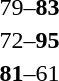<table style="text-align:center">
<tr>
<th width=200></th>
<th width=100></th>
<th width=200></th>
</tr>
<tr>
<td align=right></td>
<td>79–<strong>83</strong></td>
<td align=left><strong></strong></td>
</tr>
<tr>
<td align=right></td>
<td>72–<strong>95</strong></td>
<td align=left><strong></strong></td>
</tr>
<tr>
<td align=right><strong></strong></td>
<td><strong>81</strong>–61</td>
<td align=left></td>
</tr>
</table>
